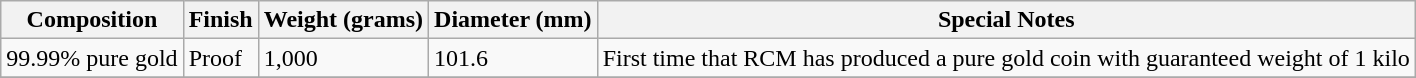<table class="wikitable">
<tr>
<th>Composition</th>
<th>Finish</th>
<th>Weight (grams)</th>
<th>Diameter (mm)</th>
<th>Special Notes</th>
</tr>
<tr>
<td>99.99% pure gold</td>
<td>Proof</td>
<td>1,000</td>
<td>101.6</td>
<td>First time that RCM has produced a pure gold coin with guaranteed weight of 1 kilo</td>
</tr>
<tr>
</tr>
</table>
